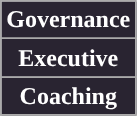<table class="wikitable">
<tr>
<th style="background:#292431; color:#FFFFFF; ">Governance</th>
</tr>
<tr>
</tr>
<tr>
<th style="background:#292431; color:#FFFFFF; ">Executive</th>
</tr>
<tr>
</tr>
<tr>
<th style="background:#292431; color:#FFFFFF; ">Coaching</th>
</tr>
<tr>
</tr>
</table>
